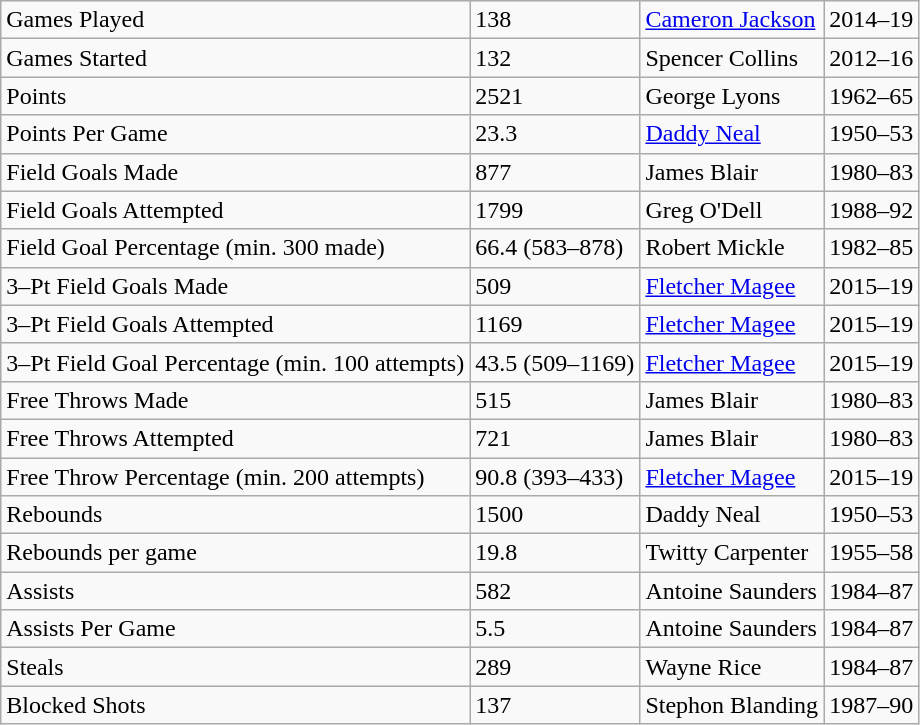<table class="wikitable">
<tr>
<td>Games Played</td>
<td>138</td>
<td><a href='#'>Cameron Jackson</a></td>
<td>2014–19</td>
</tr>
<tr>
<td>Games Started</td>
<td>132</td>
<td>Spencer Collins</td>
<td>2012–16</td>
</tr>
<tr>
<td>Points</td>
<td>2521</td>
<td>George Lyons</td>
<td>1962–65</td>
</tr>
<tr>
<td>Points Per Game</td>
<td>23.3</td>
<td><a href='#'>Daddy Neal</a></td>
<td>1950–53</td>
</tr>
<tr>
<td>Field Goals Made</td>
<td>877</td>
<td>James Blair</td>
<td>1980–83</td>
</tr>
<tr>
<td>Field Goals Attempted</td>
<td>1799</td>
<td>Greg O'Dell</td>
<td>1988–92</td>
</tr>
<tr>
<td>Field Goal Percentage (min. 300 made)</td>
<td>66.4 (583–878)</td>
<td>Robert Mickle</td>
<td>1982–85</td>
</tr>
<tr>
<td>3–Pt Field Goals Made</td>
<td>509</td>
<td><a href='#'>Fletcher Magee</a></td>
<td>2015–19</td>
</tr>
<tr>
<td>3–Pt Field Goals Attempted</td>
<td>1169</td>
<td><a href='#'>Fletcher Magee</a></td>
<td>2015–19</td>
</tr>
<tr>
<td>3–Pt Field Goal Percentage (min. 100 attempts)</td>
<td>43.5 (509–1169)</td>
<td><a href='#'>Fletcher Magee</a></td>
<td>2015–19</td>
</tr>
<tr>
<td>Free Throws Made</td>
<td>515</td>
<td>James Blair</td>
<td>1980–83</td>
</tr>
<tr>
<td>Free Throws Attempted</td>
<td>721</td>
<td>James Blair</td>
<td>1980–83</td>
</tr>
<tr>
<td>Free Throw Percentage (min. 200 attempts)</td>
<td>90.8 (393–433)</td>
<td><a href='#'>Fletcher Magee</a></td>
<td>2015–19</td>
</tr>
<tr>
<td>Rebounds</td>
<td>1500</td>
<td>Daddy Neal</td>
<td>1950–53</td>
</tr>
<tr>
<td>Rebounds per game</td>
<td>19.8</td>
<td>Twitty Carpenter</td>
<td>1955–58</td>
</tr>
<tr>
<td>Assists</td>
<td>582</td>
<td>Antoine Saunders</td>
<td>1984–87</td>
</tr>
<tr>
<td>Assists Per Game</td>
<td>5.5</td>
<td>Antoine Saunders</td>
<td>1984–87</td>
</tr>
<tr>
<td>Steals</td>
<td>289</td>
<td>Wayne Rice</td>
<td>1984–87</td>
</tr>
<tr>
<td>Blocked Shots</td>
<td>137</td>
<td>Stephon Blanding</td>
<td>1987–90</td>
</tr>
</table>
